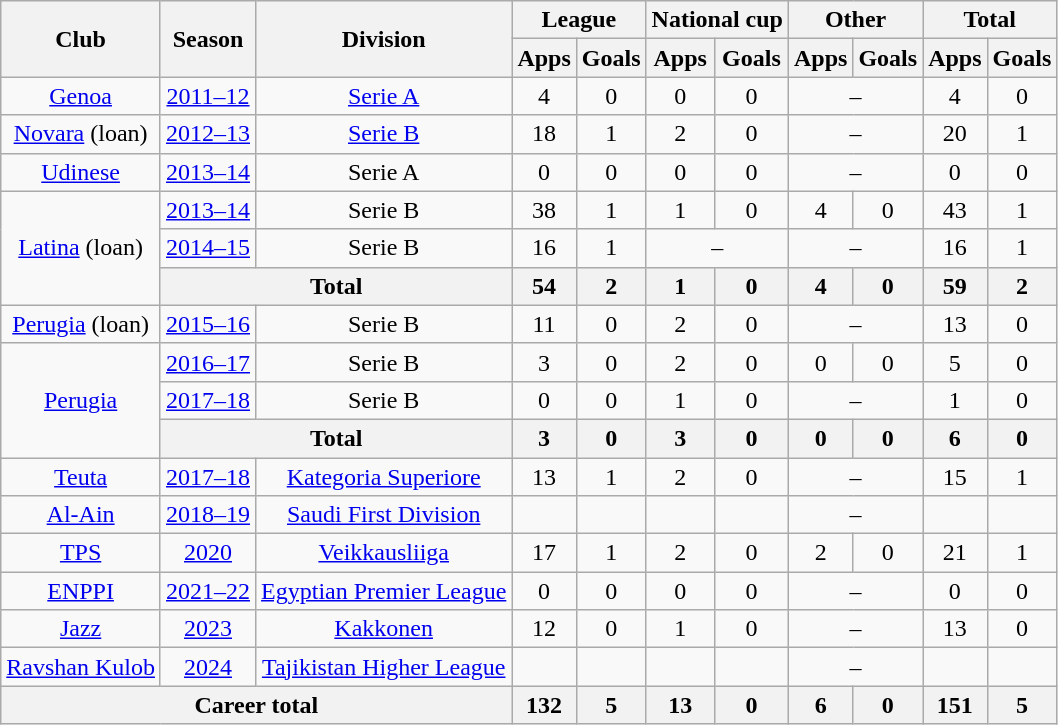<table class="wikitable" style="text-align:center">
<tr>
<th rowspan="2">Club</th>
<th rowspan="2">Season</th>
<th rowspan="2">Division</th>
<th colspan="2">League</th>
<th colspan="2">National cup</th>
<th colspan="2">Other</th>
<th colspan="2">Total</th>
</tr>
<tr>
<th>Apps</th>
<th>Goals</th>
<th>Apps</th>
<th>Goals</th>
<th>Apps</th>
<th>Goals</th>
<th>Apps</th>
<th>Goals</th>
</tr>
<tr>
<td><a href='#'>Genoa</a></td>
<td><a href='#'>2011–12</a></td>
<td><a href='#'>Serie A</a></td>
<td>4</td>
<td>0</td>
<td>0</td>
<td>0</td>
<td colspan=2>–</td>
<td>4</td>
<td>0</td>
</tr>
<tr>
<td><a href='#'>Novara</a> (loan)</td>
<td><a href='#'>2012–13</a></td>
<td><a href='#'>Serie B</a></td>
<td>18</td>
<td>1</td>
<td>2</td>
<td>0</td>
<td colspan=2>–</td>
<td>20</td>
<td>1</td>
</tr>
<tr>
<td><a href='#'>Udinese</a></td>
<td><a href='#'>2013–14</a></td>
<td>Serie A</td>
<td>0</td>
<td>0</td>
<td>0</td>
<td>0</td>
<td colspan=2>–</td>
<td>0</td>
<td>0</td>
</tr>
<tr>
<td rowspan=3><a href='#'>Latina</a> (loan)</td>
<td><a href='#'>2013–14</a></td>
<td>Serie B</td>
<td>38</td>
<td>1</td>
<td>1</td>
<td>0</td>
<td>4</td>
<td>0</td>
<td>43</td>
<td>1</td>
</tr>
<tr>
<td><a href='#'>2014–15</a></td>
<td>Serie B</td>
<td>16</td>
<td>1</td>
<td colspan=2>–</td>
<td colspan=2>–</td>
<td>16</td>
<td>1</td>
</tr>
<tr>
<th colspan=2>Total</th>
<th>54</th>
<th>2</th>
<th>1</th>
<th>0</th>
<th>4</th>
<th>0</th>
<th>59</th>
<th>2</th>
</tr>
<tr>
<td><a href='#'>Perugia</a> (loan)</td>
<td><a href='#'>2015–16</a></td>
<td>Serie B</td>
<td>11</td>
<td>0</td>
<td>2</td>
<td>0</td>
<td colspan=2>–</td>
<td>13</td>
<td>0</td>
</tr>
<tr>
<td rowspan=3><a href='#'>Perugia</a></td>
<td><a href='#'>2016–17</a></td>
<td>Serie B</td>
<td>3</td>
<td>0</td>
<td>2</td>
<td>0</td>
<td>0</td>
<td>0</td>
<td>5</td>
<td>0</td>
</tr>
<tr>
<td><a href='#'>2017–18</a></td>
<td>Serie B</td>
<td>0</td>
<td>0</td>
<td>1</td>
<td>0</td>
<td colspan=2>–</td>
<td>1</td>
<td>0</td>
</tr>
<tr>
<th colspan=2>Total</th>
<th>3</th>
<th>0</th>
<th>3</th>
<th>0</th>
<th>0</th>
<th>0</th>
<th>6</th>
<th>0</th>
</tr>
<tr>
<td><a href='#'>Teuta</a></td>
<td><a href='#'>2017–18</a></td>
<td><a href='#'>Kategoria Superiore</a></td>
<td>13</td>
<td>1</td>
<td>2</td>
<td>0</td>
<td colspan=2>–</td>
<td>15</td>
<td>1</td>
</tr>
<tr>
<td><a href='#'>Al-Ain</a></td>
<td><a href='#'>2018–19</a></td>
<td><a href='#'>Saudi First Division</a></td>
<td></td>
<td></td>
<td></td>
<td></td>
<td colspan=2>–</td>
<td></td>
<td></td>
</tr>
<tr>
<td><a href='#'>TPS</a></td>
<td><a href='#'>2020</a></td>
<td><a href='#'>Veikkausliiga</a></td>
<td>17</td>
<td>1</td>
<td>2</td>
<td>0</td>
<td>2</td>
<td>0</td>
<td>21</td>
<td>1</td>
</tr>
<tr>
<td><a href='#'>ENPPI</a></td>
<td><a href='#'>2021–22</a></td>
<td><a href='#'>Egyptian Premier League</a></td>
<td>0</td>
<td>0</td>
<td>0</td>
<td>0</td>
<td colspan=2>–</td>
<td>0</td>
<td>0</td>
</tr>
<tr>
<td><a href='#'>Jazz</a></td>
<td><a href='#'>2023</a></td>
<td><a href='#'>Kakkonen</a></td>
<td>12</td>
<td>0</td>
<td>1</td>
<td>0</td>
<td colspan=2>–</td>
<td>13</td>
<td>0</td>
</tr>
<tr>
<td><a href='#'>Ravshan Kulob</a></td>
<td><a href='#'>2024</a></td>
<td><a href='#'>Tajikistan Higher League</a></td>
<td></td>
<td></td>
<td></td>
<td></td>
<td colspan=2>–</td>
<td></td>
<td></td>
</tr>
<tr>
<th colspan="3">Career total</th>
<th>132</th>
<th>5</th>
<th>13</th>
<th>0</th>
<th>6</th>
<th>0</th>
<th>151</th>
<th>5</th>
</tr>
</table>
